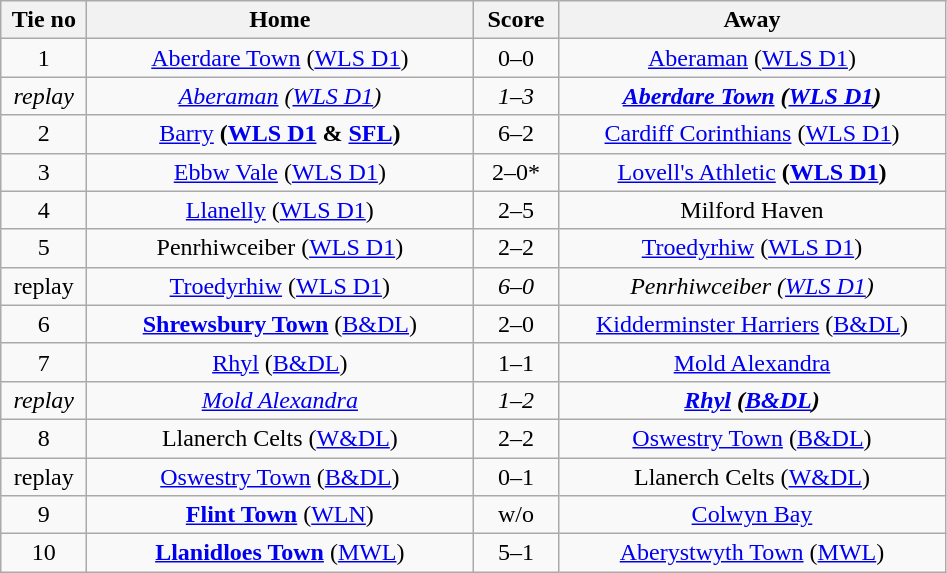<table class="wikitable" style="text-align:center">
<tr>
<th width=50>Tie no</th>
<th width=250>Home</th>
<th width=50>Score</th>
<th width=250>Away</th>
</tr>
<tr>
<td>1</td>
<td><a href='#'>Aberdare Town</a> (<a href='#'>WLS D1</a>)</td>
<td>0–0</td>
<td><a href='#'>Aberaman</a> (<a href='#'>WLS D1</a>)</td>
</tr>
<tr>
<td><em>replay</em></td>
<td><em><a href='#'>Aberaman</a> (<a href='#'>WLS D1</a>)</em></td>
<td><em>1–3</em></td>
<td><strong><em><a href='#'>Aberdare Town</a><strong> (<a href='#'>WLS D1</a>)<em></td>
</tr>
<tr>
<td>2</td>
<td></strong><a href='#'>Barry</a><strong> (<a href='#'>WLS D1</a> & <a href='#'>SFL</a>)</td>
<td>6–2</td>
<td><a href='#'>Cardiff Corinthians</a> (<a href='#'>WLS D1</a>)</td>
</tr>
<tr>
<td>3</td>
<td><a href='#'>Ebbw Vale</a> (<a href='#'>WLS D1</a>)</td>
<td>2–0*</td>
<td></strong><a href='#'>Lovell's Athletic</a><strong> (<a href='#'>WLS D1</a>)</td>
</tr>
<tr>
<td>4</td>
<td><a href='#'>Llanelly</a> (<a href='#'>WLS D1</a>)</td>
<td>2–5</td>
<td></strong>Milford Haven<strong></td>
</tr>
<tr>
<td>5</td>
<td>Penrhiwceiber (<a href='#'>WLS D1</a>)</td>
<td>2–2</td>
<td><a href='#'>Troedyrhiw</a> (<a href='#'>WLS D1</a>)</td>
</tr>
<tr>
<td></em>replay<em></td>
<td></em></strong><a href='#'>Troedyrhiw</a></strong> (<a href='#'>WLS D1</a>)</em></td>
<td><em>6–0</em></td>
<td><em>Penrhiwceiber (<a href='#'>WLS D1</a>)</em></td>
</tr>
<tr>
<td>6</td>
<td><strong><a href='#'>Shrewsbury Town</a></strong> (<a href='#'>B&DL</a>)</td>
<td>2–0</td>
<td><a href='#'>Kidderminster Harriers</a> (<a href='#'>B&DL</a>)</td>
</tr>
<tr>
<td>7</td>
<td><a href='#'>Rhyl</a> (<a href='#'>B&DL</a>)</td>
<td>1–1</td>
<td><a href='#'>Mold Alexandra</a></td>
</tr>
<tr>
<td><em>replay</em></td>
<td><em><a href='#'>Mold Alexandra</a></em></td>
<td><em>1–2</em></td>
<td><strong><em><a href='#'>Rhyl</a><strong> (<a href='#'>B&DL</a>)<em></td>
</tr>
<tr>
<td>8</td>
<td>Llanerch Celts (<a href='#'>W&DL</a>)</td>
<td>2–2</td>
<td><a href='#'>Oswestry Town</a> (<a href='#'>B&DL</a>)</td>
</tr>
<tr>
<td></em>replay<em></td>
<td></em><a href='#'>Oswestry Town</a> (<a href='#'>B&DL</a>)<em></td>
<td></em>0–1<em></td>
<td></em></strong>Llanerch Celts</strong> (<a href='#'>W&DL</a>)</em></td>
</tr>
<tr>
<td>9</td>
<td><strong><a href='#'>Flint Town</a></strong> (<a href='#'>WLN</a>)</td>
<td>w/o</td>
<td><a href='#'>Colwyn Bay</a></td>
</tr>
<tr>
<td>10</td>
<td><strong><a href='#'>Llanidloes Town</a></strong> (<a href='#'>MWL</a>)</td>
<td>5–1</td>
<td><a href='#'>Aberystwyth Town</a> (<a href='#'>MWL</a>)</td>
</tr>
</table>
